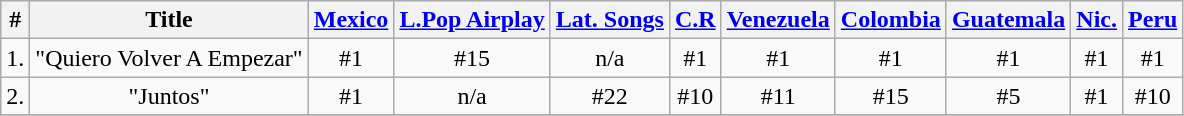<table class="wikitable">
<tr>
<th>#</th>
<th>Title</th>
<th><a href='#'>Mexico</a></th>
<th><a href='#'>L.Pop Airplay</a></th>
<th><a href='#'>Lat. Songs</a></th>
<th><a href='#'>C.R</a></th>
<th><a href='#'>Venezuela</a></th>
<th><a href='#'>Colombia</a></th>
<th><a href='#'>Guatemala</a></th>
<th><a href='#'>Nic.</a></th>
<th><a href='#'>Peru</a></th>
</tr>
<tr>
<td>1.</td>
<td align="center">"Quiero Volver A Empezar"</td>
<td align="center">#1</td>
<td align="center">#15 </td>
<td align="center">n/a</td>
<td align="center">#1</td>
<td align="center">#1</td>
<td align="center">#1</td>
<td align="center">#1</td>
<td align="center">#1</td>
<td align="center">#1</td>
</tr>
<tr>
<td>2.</td>
<td align="center">"Juntos"</td>
<td align="center">#1</td>
<td align="center">n/a</td>
<td align="center">#22 </td>
<td align="center">#10</td>
<td align="center">#11</td>
<td align="center">#15</td>
<td align="center">#5</td>
<td align="center">#1</td>
<td align="center">#10</td>
</tr>
<tr>
</tr>
</table>
